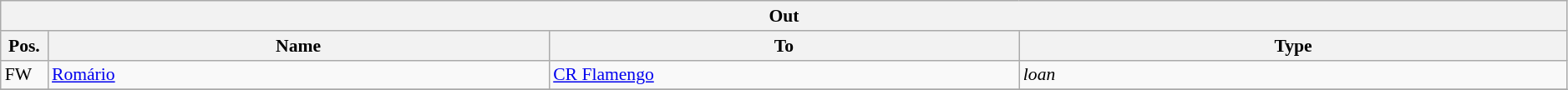<table class="wikitable" style="font-size:90%;width:99%;">
<tr>
<th colspan="4">Out</th>
</tr>
<tr>
<th width=3%>Pos.</th>
<th width=32%>Name</th>
<th width=30%>To</th>
<th width=35%>Type</th>
</tr>
<tr>
<td>FW</td>
<td><a href='#'>Romário</a></td>
<td><a href='#'>CR Flamengo</a></td>
<td><em>loan</em></td>
</tr>
<tr>
</tr>
</table>
